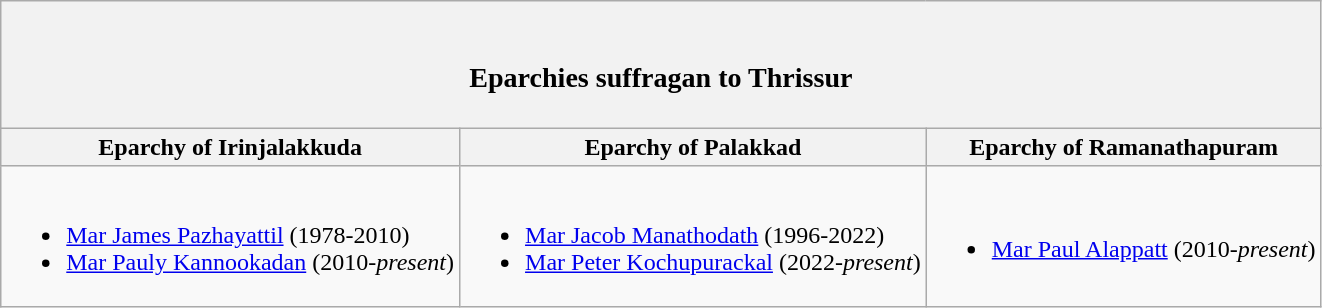<table class="wikitable sortable">
<tr>
<th colspan="3"><br><h3>Eparchies suffragan to Thrissur</h3></th>
</tr>
<tr>
<th>Eparchy of Irinjalakkuda</th>
<th>Eparchy of Palakkad</th>
<th>Eparchy of Ramanathapuram</th>
</tr>
<tr>
<td><br><ul><li><a href='#'>Mar James Pazhayattil</a> (1978-2010)</li><li><a href='#'> Mar Pauly Kannookadan</a> (2010-<em>present</em>)</li></ul></td>
<td><br><ul><li><a href='#'> Mar Jacob Manathodath</a> (1996-2022)</li><li><a href='#'>Mar Peter Kochupurackal</a> (2022-<em>present</em>)</li></ul></td>
<td><br><ul><li><a href='#'>Mar Paul Alappatt</a> (2010-<em>present</em>)</li></ul></td>
</tr>
</table>
